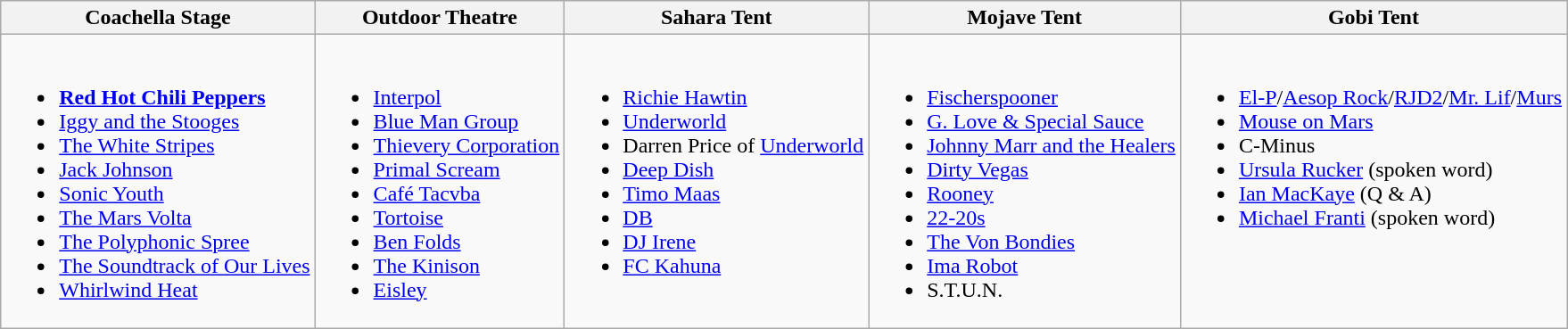<table class="wikitable">
<tr>
<th>Coachella Stage</th>
<th>Outdoor Theatre</th>
<th>Sahara Tent</th>
<th>Mojave Tent</th>
<th>Gobi Tent</th>
</tr>
<tr valign="top">
<td><br><ul><li><strong><a href='#'>Red Hot Chili Peppers</a></strong></li><li><a href='#'>Iggy and the Stooges</a></li><li><a href='#'>The White Stripes</a></li><li><a href='#'>Jack Johnson</a></li><li><a href='#'>Sonic Youth</a></li><li><a href='#'>The Mars Volta</a></li><li><a href='#'>The Polyphonic Spree</a></li><li><a href='#'>The Soundtrack of Our Lives</a></li><li><a href='#'>Whirlwind Heat</a></li></ul></td>
<td><br><ul><li><a href='#'>Interpol</a></li><li><a href='#'>Blue Man Group</a></li><li><a href='#'>Thievery Corporation</a></li><li><a href='#'>Primal Scream</a></li><li><a href='#'>Café Tacvba</a></li><li><a href='#'>Tortoise</a></li><li><a href='#'>Ben Folds</a></li><li><a href='#'>The Kinison</a></li><li><a href='#'>Eisley</a></li></ul></td>
<td><br><ul><li><a href='#'>Richie Hawtin</a></li><li><a href='#'>Underworld</a></li><li>Darren Price of <a href='#'>Underworld</a></li><li><a href='#'>Deep Dish</a></li><li><a href='#'>Timo Maas</a></li><li><a href='#'>DB</a></li><li><a href='#'>DJ Irene</a></li><li><a href='#'>FC Kahuna</a></li></ul></td>
<td><br><ul><li><a href='#'>Fischerspooner</a></li><li><a href='#'>G. Love & Special Sauce</a></li><li><a href='#'>Johnny Marr and the Healers</a></li><li><a href='#'>Dirty Vegas</a></li><li><a href='#'>Rooney</a></li><li><a href='#'>22-20s</a></li><li><a href='#'>The Von Bondies</a></li><li><a href='#'>Ima Robot</a></li><li>S.T.U.N.</li></ul></td>
<td><br><ul><li><a href='#'>El-P</a>/<a href='#'>Aesop Rock</a>/<a href='#'>RJD2</a>/<a href='#'>Mr. Lif</a>/<a href='#'>Murs</a></li><li><a href='#'>Mouse on Mars</a></li><li>C-Minus</li><li><a href='#'>Ursula Rucker</a> (spoken word)</li><li><a href='#'>Ian MacKaye</a> (Q & A)</li><li><a href='#'>Michael Franti</a> (spoken word)</li></ul></td>
</tr>
</table>
